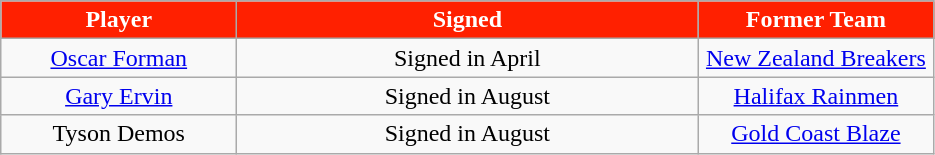<table class="wikitable sortable sortable">
<tr>
<th style="background:#ff2000; color:#ffffff" width=150>Player</th>
<th style="background:#ff2000; color:#ffffff" width=300>Signed</th>
<th style="background:#ff2000; color:#ffffff" width=150>Former Team</th>
</tr>
<tr style="text-align: center">
<td><a href='#'>Oscar Forman</a></td>
<td>Signed in April</td>
<td><a href='#'>New Zealand Breakers</a></td>
</tr>
<tr style="text-align: center">
<td><a href='#'>Gary Ervin</a></td>
<td>Signed in August </td>
<td><a href='#'>Halifax Rainmen</a></td>
</tr>
<tr style="text-align:center">
<td>Tyson Demos</td>
<td>Signed in August </td>
<td><a href='#'>Gold Coast Blaze</a></td>
</tr>
</table>
